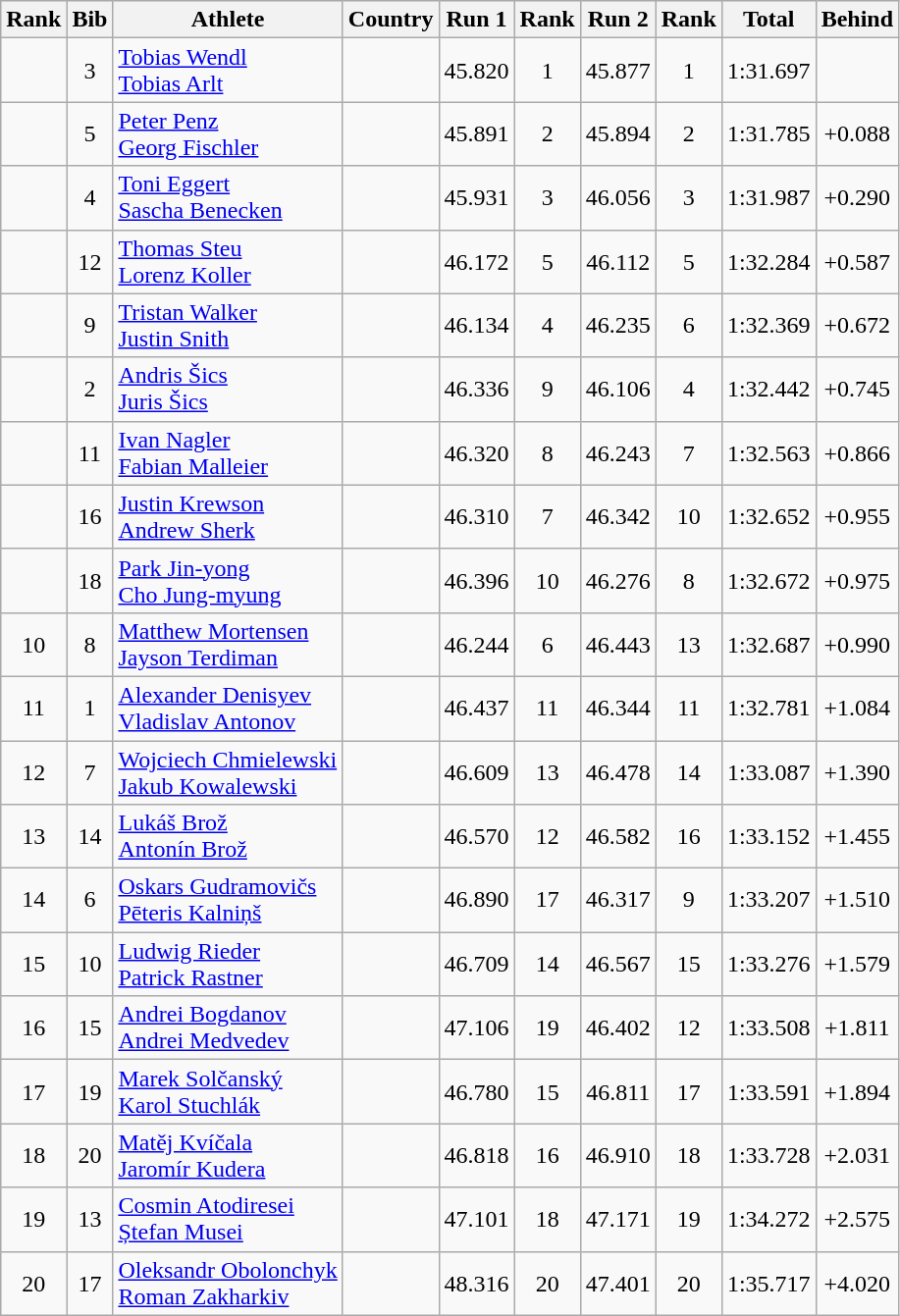<table class="wikitable sortable" style="text-align:center">
<tr bgcolor=efefef>
<th>Rank</th>
<th>Bib</th>
<th>Athlete</th>
<th>Country</th>
<th>Run 1</th>
<th>Rank</th>
<th>Run 2</th>
<th>Rank</th>
<th>Total</th>
<th>Behind</th>
</tr>
<tr>
<td></td>
<td>3</td>
<td align=left><a href='#'>Tobias Wendl</a><br><a href='#'>Tobias Arlt</a></td>
<td align=left></td>
<td>45.820</td>
<td>1</td>
<td>45.877</td>
<td>1</td>
<td>1:31.697</td>
<td></td>
</tr>
<tr>
<td></td>
<td>5</td>
<td align=left><a href='#'>Peter Penz</a><br><a href='#'>Georg Fischler</a></td>
<td align=left></td>
<td>45.891</td>
<td>2</td>
<td>45.894</td>
<td>2</td>
<td>1:31.785</td>
<td>+0.088</td>
</tr>
<tr>
<td></td>
<td>4</td>
<td align=left><a href='#'>Toni Eggert</a><br><a href='#'>Sascha Benecken</a></td>
<td align=left></td>
<td>45.931</td>
<td>3</td>
<td>46.056</td>
<td>3</td>
<td>1:31.987</td>
<td>+0.290</td>
</tr>
<tr>
<td></td>
<td>12</td>
<td align=left><a href='#'>Thomas Steu</a><br><a href='#'>Lorenz Koller</a></td>
<td align=left></td>
<td>46.172</td>
<td>5</td>
<td>46.112</td>
<td>5</td>
<td>1:32.284</td>
<td>+0.587</td>
</tr>
<tr>
<td></td>
<td>9</td>
<td align=left><a href='#'>Tristan Walker</a><br><a href='#'>Justin Snith</a></td>
<td align=left></td>
<td>46.134</td>
<td>4</td>
<td>46.235</td>
<td>6</td>
<td>1:32.369</td>
<td>+0.672</td>
</tr>
<tr>
<td></td>
<td>2</td>
<td align=left><a href='#'>Andris Šics</a><br><a href='#'>Juris Šics</a></td>
<td align=left></td>
<td>46.336</td>
<td>9</td>
<td>46.106</td>
<td>4</td>
<td>1:32.442</td>
<td>+0.745</td>
</tr>
<tr>
<td></td>
<td>11</td>
<td align=left><a href='#'>Ivan Nagler</a><br><a href='#'>Fabian Malleier</a></td>
<td align=left></td>
<td>46.320</td>
<td>8</td>
<td>46.243</td>
<td>7</td>
<td>1:32.563</td>
<td>+0.866</td>
</tr>
<tr>
<td></td>
<td>16</td>
<td align=left><a href='#'>Justin Krewson</a><br><a href='#'>Andrew Sherk</a></td>
<td align=left></td>
<td>46.310</td>
<td>7</td>
<td>46.342</td>
<td>10</td>
<td>1:32.652</td>
<td>+0.955</td>
</tr>
<tr>
<td></td>
<td>18</td>
<td align=left><a href='#'>Park Jin-yong</a><br><a href='#'>Cho Jung-myung</a></td>
<td align=left></td>
<td>46.396</td>
<td>10</td>
<td>46.276</td>
<td>8</td>
<td>1:32.672</td>
<td>+0.975</td>
</tr>
<tr>
<td>10</td>
<td>8</td>
<td align=left><a href='#'>Matthew Mortensen</a><br><a href='#'>Jayson Terdiman</a></td>
<td align=left></td>
<td>46.244</td>
<td>6</td>
<td>46.443</td>
<td>13</td>
<td>1:32.687</td>
<td>+0.990</td>
</tr>
<tr>
<td>11</td>
<td>1</td>
<td align=left><a href='#'>Alexander Denisyev</a><br><a href='#'>Vladislav Antonov</a></td>
<td align=left></td>
<td>46.437</td>
<td>11</td>
<td>46.344</td>
<td>11</td>
<td>1:32.781</td>
<td>+1.084</td>
</tr>
<tr>
<td>12</td>
<td>7</td>
<td align=left><a href='#'>Wojciech Chmielewski</a><br><a href='#'>Jakub Kowalewski</a></td>
<td align=left></td>
<td>46.609</td>
<td>13</td>
<td>46.478</td>
<td>14</td>
<td>1:33.087</td>
<td>+1.390</td>
</tr>
<tr>
<td>13</td>
<td>14</td>
<td align=left><a href='#'>Lukáš Brož</a><br><a href='#'>Antonín Brož</a></td>
<td align=left></td>
<td>46.570</td>
<td>12</td>
<td>46.582</td>
<td>16</td>
<td>1:33.152</td>
<td>+1.455</td>
</tr>
<tr>
<td>14</td>
<td>6</td>
<td align=left><a href='#'>Oskars Gudramovičs</a><br><a href='#'>Pēteris Kalniņš</a></td>
<td align=left></td>
<td>46.890</td>
<td>17</td>
<td>46.317</td>
<td>9</td>
<td>1:33.207</td>
<td>+1.510</td>
</tr>
<tr>
<td>15</td>
<td>10</td>
<td align=left><a href='#'>Ludwig Rieder</a><br><a href='#'>Patrick Rastner</a></td>
<td align=left></td>
<td>46.709</td>
<td>14</td>
<td>46.567</td>
<td>15</td>
<td>1:33.276</td>
<td>+1.579</td>
</tr>
<tr>
<td>16</td>
<td>15</td>
<td align=left><a href='#'>Andrei Bogdanov</a><br><a href='#'>Andrei Medvedev</a></td>
<td align=left></td>
<td>47.106</td>
<td>19</td>
<td>46.402</td>
<td>12</td>
<td>1:33.508</td>
<td>+1.811</td>
</tr>
<tr>
<td>17</td>
<td>19</td>
<td align=left><a href='#'>Marek Solčanský</a><br><a href='#'>Karol Stuchlák</a></td>
<td align=left></td>
<td>46.780</td>
<td>15</td>
<td>46.811</td>
<td>17</td>
<td>1:33.591</td>
<td>+1.894</td>
</tr>
<tr>
<td>18</td>
<td>20</td>
<td align=left><a href='#'>Matěj Kvíčala</a><br><a href='#'>Jaromír Kudera</a></td>
<td align=left></td>
<td>46.818</td>
<td>16</td>
<td>46.910</td>
<td>18</td>
<td>1:33.728</td>
<td>+2.031</td>
</tr>
<tr>
<td>19</td>
<td>13</td>
<td align=left><a href='#'>Cosmin Atodiresei</a><br><a href='#'>Ștefan Musei</a></td>
<td align=left></td>
<td>47.101</td>
<td>18</td>
<td>47.171</td>
<td>19</td>
<td>1:34.272</td>
<td>+2.575</td>
</tr>
<tr>
<td>20</td>
<td>17</td>
<td align=left><a href='#'>Oleksandr Obolonchyk</a><br><a href='#'>Roman Zakharkiv</a></td>
<td align=left></td>
<td>48.316</td>
<td>20</td>
<td>47.401</td>
<td>20</td>
<td>1:35.717</td>
<td>+4.020</td>
</tr>
</table>
